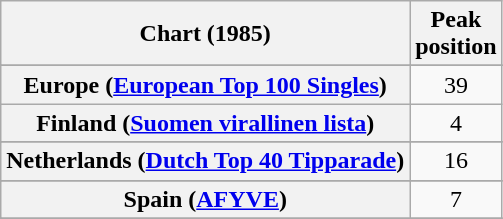<table class="wikitable sortable plainrowheaders" style="text-align:center">
<tr>
<th scope="col">Chart (1985)</th>
<th scope="col">Peak<br>position</th>
</tr>
<tr>
</tr>
<tr>
<th scope="row">Europe (<a href='#'>European Top 100 Singles</a>)</th>
<td>39</td>
</tr>
<tr>
<th scope="row">Finland (<a href='#'>Suomen virallinen lista</a>)</th>
<td>4</td>
</tr>
<tr>
</tr>
<tr>
<th scope="row">Netherlands (<a href='#'>Dutch Top 40 Tipparade</a>)</th>
<td>16</td>
</tr>
<tr>
</tr>
<tr>
<th scope="row">Spain (<a href='#'>AFYVE</a>)</th>
<td>7</td>
</tr>
<tr>
</tr>
<tr>
</tr>
<tr>
</tr>
</table>
